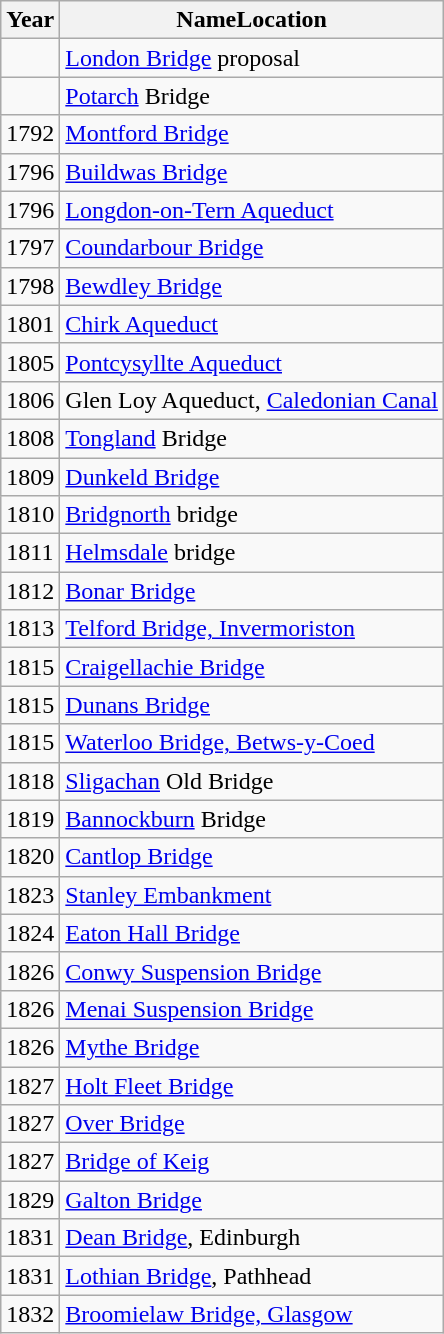<table class="wikitable sortable">
<tr>
<th>Year</th>
<th>NameLocation </tr></th>
<td></td>
<td><a href='#'>London Bridge</a> proposal </tr></td>
<td></td>
<td><a href='#'>Potarch</a> Bridge </tr></td>
<td>1792</td>
<td><a href='#'>Montford Bridge</a> </tr></td>
<td>1796</td>
<td><a href='#'>Buildwas Bridge</a> </tr></td>
<td>1796</td>
<td><a href='#'>Longdon-on-Tern Aqueduct</a> </tr></td>
<td>1797</td>
<td><a href='#'>Coundarbour Bridge</a> </tr></td>
<td>1798</td>
<td><a href='#'>Bewdley Bridge</a> </tr></td>
<td>1801</td>
<td><a href='#'>Chirk Aqueduct</a> </tr></td>
<td>1805</td>
<td><a href='#'>Pontcysyllte Aqueduct</a> </tr></td>
<td>1806</td>
<td>Glen Loy Aqueduct, <a href='#'>Caledonian Canal</a> </tr></td>
<td>1808</td>
<td><a href='#'>Tongland</a> Bridge </tr></td>
<td>1809</td>
<td><a href='#'>Dunkeld Bridge</a> </tr></td>
<td>1810</td>
<td><a href='#'>Bridgnorth</a> bridge </tr></td>
<td>1811</td>
<td><a href='#'>Helmsdale</a> bridge </tr></td>
<td>1812</td>
<td><a href='#'>Bonar Bridge</a> </tr></td>
<td>1813</td>
<td><a href='#'>Telford Bridge, Invermoriston</a> </tr></td>
<td>1815</td>
<td><a href='#'>Craigellachie Bridge</a> </tr></td>
<td>1815</td>
<td><a href='#'>Dunans Bridge</a> </tr></td>
<td>1815</td>
<td><a href='#'>Waterloo Bridge, Betws-y-Coed</a> </tr></td>
<td>1818</td>
<td><a href='#'>Sligachan</a> Old Bridge </tr></td>
<td>1819</td>
<td><a href='#'>Bannockburn</a> Bridge </tr></td>
<td>1820</td>
<td><a href='#'>Cantlop Bridge</a> </tr></td>
<td>1823</td>
<td><a href='#'>Stanley Embankment</a> </tr></td>
<td>1824</td>
<td><a href='#'>Eaton Hall Bridge</a> </tr></td>
<td>1826</td>
<td><a href='#'>Conwy Suspension Bridge</a> </tr></td>
<td>1826</td>
<td><a href='#'>Menai Suspension Bridge</a> </tr></td>
<td>1826</td>
<td><a href='#'>Mythe Bridge</a> </tr><br></td>
<td>1827</td>
<td><a href='#'>Holt Fleet Bridge</a> </tr></td>
<td>1827</td>
<td><a href='#'>Over Bridge</a> </tr></td>
<td>1827</td>
<td><a href='#'>Bridge of Keig</a> </tr></td>
<td>1829</td>
<td><a href='#'>Galton Bridge</a> </tr></td>
<td>1831</td>
<td><a href='#'>Dean Bridge</a>, Edinburgh </tr></td>
<td>1831</td>
<td><a href='#'>Lothian Bridge</a>, Pathhead </tr></td>
</tr>
<tr>
<td>1832</td>
<td><a href='#'>Broomielaw Bridge, Glasgow</a></td>
</tr>
</table>
